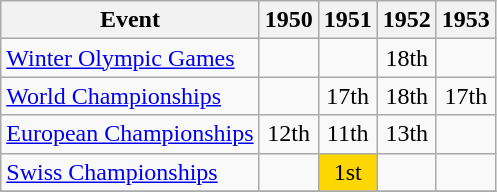<table class="wikitable">
<tr>
<th>Event</th>
<th>1950</th>
<th>1951</th>
<th>1952</th>
<th>1953</th>
</tr>
<tr>
<td><a href='#'>Winter Olympic Games</a></td>
<td></td>
<td></td>
<td align="center">18th</td>
<td></td>
</tr>
<tr>
<td><a href='#'>World Championships</a></td>
<td></td>
<td align="center">17th</td>
<td align="center">18th</td>
<td align="center">17th</td>
</tr>
<tr>
<td><a href='#'>European Championships</a></td>
<td align="center">12th</td>
<td align="center">11th</td>
<td align="center">13th</td>
<td></td>
</tr>
<tr>
<td><a href='#'>Swiss Championships</a></td>
<td></td>
<td align="center" bgcolor="gold">1st</td>
<td></td>
<td></td>
</tr>
<tr>
</tr>
</table>
